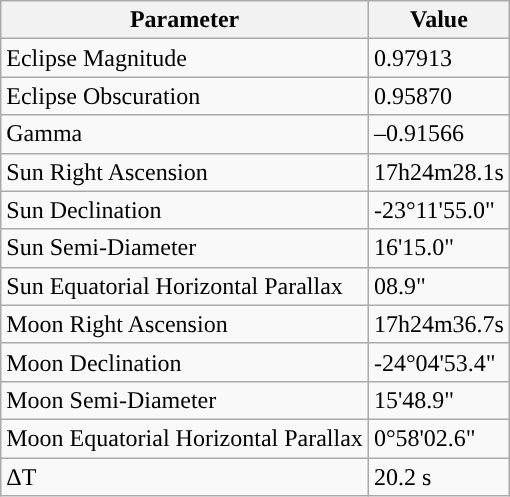<table class="wikitable">
<tr>
<th>Parameter</th>
<th>Value</th>
</tr>
<tr>
<td>Eclipse Magnitude</td>
<td>0.97913</td>
</tr>
<tr>
<td>Eclipse Obscuration</td>
<td>0.95870</td>
</tr>
<tr>
<td>Gamma</td>
<td>–0.91566</td>
</tr>
<tr>
<td>Sun Right Ascension</td>
<td>17h24m28.1s</td>
</tr>
<tr>
<td>Sun Declination</td>
<td>-23°11'55.0"</td>
</tr>
<tr>
<td>Sun Semi-Diameter</td>
<td>16'15.0"</td>
</tr>
<tr>
<td>Sun Equatorial Horizontal Parallax</td>
<td>08.9"</td>
</tr>
<tr>
<td>Moon Right Ascension</td>
<td>17h24m36.7s</td>
</tr>
<tr>
<td>Moon Declination</td>
<td>-24°04'53.4"</td>
</tr>
<tr>
<td>Moon Semi-Diameter</td>
<td>15'48.9"</td>
</tr>
<tr>
<td>Moon Equatorial Horizontal Parallax</td>
<td>0°58'02.6"</td>
</tr>
<tr>
<td>ΔT</td>
<td>20.2 s</td>
</tr>
</table>
